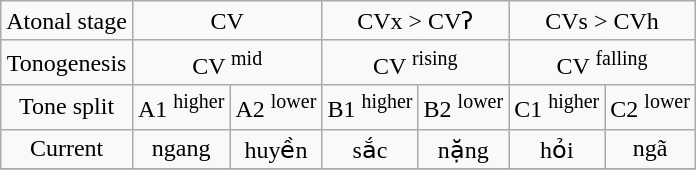<table class="wikitable" style="text-align: center;">
<tr>
<td>Atonal stage</td>
<td colspan="2">CV</td>
<td colspan="2">CVx > CVʔ</td>
<td colspan="2">CVs > CVh</td>
</tr>
<tr>
<td>Tonogenesis</td>
<td colspan="2">CV <sup>mid</sup></td>
<td colspan="2">CV <sup>rising</sup></td>
<td colspan="2">CV <sup>falling</sup></td>
</tr>
<tr>
<td>Tone split</td>
<td>A1 <sup>higher</sup></td>
<td>A2 <sup>lower</sup></td>
<td>B1 <sup>higher</sup></td>
<td>B2 <sup>lower</sup></td>
<td>C1 <sup>higher</sup></td>
<td>C2 <sup>lower</sup></td>
</tr>
<tr>
<td>Current</td>
<td>ngang </td>
<td>huyền </td>
<td>sắc </td>
<td>nặng </td>
<td>hỏi </td>
<td>ngã </td>
</tr>
<tr>
</tr>
</table>
